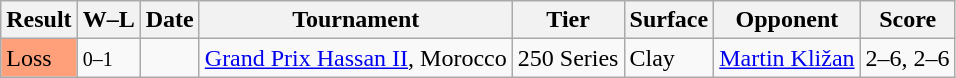<table class="sortable wikitable">
<tr>
<th>Result</th>
<th class="unsortable">W–L</th>
<th>Date</th>
<th>Tournament</th>
<th>Tier</th>
<th>Surface</th>
<th>Opponent</th>
<th class="unsortable">Score</th>
</tr>
<tr>
<td bgcolor=FFA07A>Loss</td>
<td><small>0–1</small></td>
<td><a href='#'></a></td>
<td><a href='#'>Grand Prix Hassan II</a>, Morocco</td>
<td>250 Series</td>
<td>Clay</td>
<td> <a href='#'>Martin Kližan</a></td>
<td>2–6, 2–6</td>
</tr>
</table>
